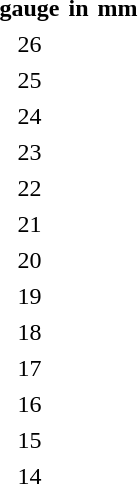<table cellspacing="4" style="text-align:center">
<tr>
<th>gauge</th>
<th>in</th>
<th>mm</th>
</tr>
<tr>
<td>26</td>
<td></td>
</tr>
<tr>
<td>25</td>
<td></td>
</tr>
<tr>
<td>24</td>
<td></td>
</tr>
<tr>
<td>23</td>
<td></td>
</tr>
<tr>
<td>22</td>
<td></td>
</tr>
<tr>
<td>21</td>
<td></td>
</tr>
<tr>
<td>20</td>
<td></td>
</tr>
<tr>
<td>19</td>
<td></td>
</tr>
<tr>
<td>18</td>
<td></td>
</tr>
<tr>
<td>17</td>
<td></td>
</tr>
<tr>
<td>16</td>
<td></td>
</tr>
<tr>
<td>15</td>
<td></td>
</tr>
<tr>
<td>14</td>
<td></td>
</tr>
</table>
